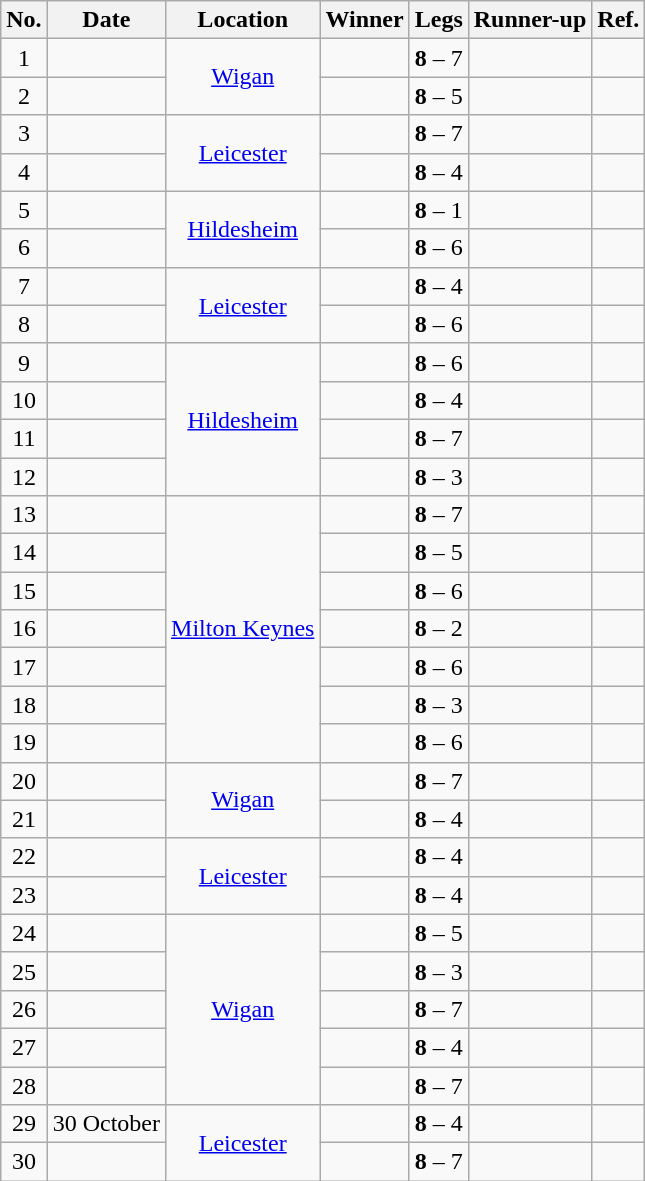<table class="wikitable">
<tr>
<th>No.</th>
<th>Date</th>
<th>Location</th>
<th>Winner</th>
<th>Legs</th>
<th>Runner-up</th>
<th>Ref.</th>
</tr>
<tr>
<td align=center>1</td>
<td align=left></td>
<td align="center" rowspan="2"> <a href='#'>Wigan</a></td>
<td align="right"></td>
<td align="center"><strong>8</strong> – 7</td>
<td></td>
<td align="center"></td>
</tr>
<tr>
<td align=center>2</td>
<td align=left></td>
<td align="right"></td>
<td align="center"><strong>8</strong> – 5</td>
<td></td>
<td align="center"></td>
</tr>
<tr>
<td align=center>3</td>
<td align=left></td>
<td align="center" rowspan="2"> <a href='#'>Leicester</a></td>
<td align="right"></td>
<td align="center"><strong>8</strong> – 7</td>
<td></td>
<td align="center"></td>
</tr>
<tr>
<td align=center>4</td>
<td align=left></td>
<td align="right"></td>
<td align="center"><strong>8</strong> – 4</td>
<td></td>
<td align="center"></td>
</tr>
<tr>
<td align=center>5</td>
<td align=left></td>
<td align="center" rowspan="2"> <a href='#'>Hildesheim</a></td>
<td align="right"></td>
<td align="center"><strong>8</strong> – 1</td>
<td></td>
<td align="center"></td>
</tr>
<tr>
<td align=center>6</td>
<td align=left></td>
<td align="right"></td>
<td align="center"><strong>8</strong> – 6</td>
<td></td>
<td align="center"></td>
</tr>
<tr>
<td align=center>7</td>
<td align=left></td>
<td align="center" rowspan="2"> <a href='#'>Leicester</a></td>
<td align="right"></td>
<td align="center"><strong>8</strong> – 4</td>
<td></td>
<td align="center"></td>
</tr>
<tr>
<td align=center>8</td>
<td align=left></td>
<td align="right"></td>
<td align="center"><strong>8</strong> – 6</td>
<td></td>
<td align="center"></td>
</tr>
<tr>
<td align=center>9</td>
<td align=left></td>
<td align="center" rowspan="4"> <a href='#'>Hildesheim</a></td>
<td align="right"></td>
<td align="center"><strong>8</strong> – 6</td>
<td></td>
<td align="center"></td>
</tr>
<tr>
<td align=center>10</td>
<td align=left></td>
<td align="right"></td>
<td align="center"><strong>8</strong> – 4</td>
<td></td>
<td align="center"></td>
</tr>
<tr>
<td align=center>11</td>
<td align=left></td>
<td align="right"></td>
<td align="center"><strong>8</strong> – 7</td>
<td></td>
<td align="center"></td>
</tr>
<tr>
<td align=center>12</td>
<td align=left></td>
<td align="right"></td>
<td align="center"><strong>8</strong> – 3</td>
<td></td>
<td align="center"></td>
</tr>
<tr>
<td align=center>13</td>
<td align=left></td>
<td align="center" rowspan="7"> <a href='#'>Milton Keynes</a></td>
<td align="right"></td>
<td align="center"><strong>8</strong> – 7</td>
<td></td>
<td align="center"></td>
</tr>
<tr>
<td align=center>14</td>
<td align=left></td>
<td align="right"></td>
<td align="center"><strong>8</strong> – 5</td>
<td></td>
<td align="center"></td>
</tr>
<tr>
<td align=center>15</td>
<td align=left></td>
<td align="right"></td>
<td align="center"><strong>8</strong> – 6</td>
<td></td>
<td align="center"></td>
</tr>
<tr>
<td align=center>16</td>
<td align=left></td>
<td align="right"></td>
<td align="center"><strong>8</strong> – 2</td>
<td></td>
<td align="center"></td>
</tr>
<tr>
<td align=center>17</td>
<td align=left></td>
<td align="right"></td>
<td align="center"><strong>8</strong> – 6</td>
<td></td>
<td align="center"></td>
</tr>
<tr>
<td align=center>18</td>
<td align=left></td>
<td align="right"></td>
<td align="center"><strong>8</strong> – 3</td>
<td></td>
<td align="center"></td>
</tr>
<tr>
<td align=center>19</td>
<td align=left></td>
<td align="right"></td>
<td align="center"><strong>8</strong> – 6</td>
<td></td>
<td align="center"></td>
</tr>
<tr>
<td align=center>20</td>
<td align=left></td>
<td align="center" rowspan="2"> <a href='#'>Wigan</a></td>
<td align="right"></td>
<td align="center"><strong>8</strong> – 7</td>
<td></td>
<td align="center"></td>
</tr>
<tr>
<td align=center>21</td>
<td align=left></td>
<td align="right"></td>
<td align="center"><strong>8</strong> – 4</td>
<td></td>
<td align="center"></td>
</tr>
<tr>
<td align=center>22</td>
<td align=left></td>
<td align="center" rowspan="2"> <a href='#'>Leicester</a></td>
<td align="right"></td>
<td align="center"><strong>8</strong> – 4</td>
<td></td>
<td align="center"></td>
</tr>
<tr>
<td align=center>23</td>
<td align=left></td>
<td align="right"></td>
<td align="center"><strong>8</strong> – 4</td>
<td></td>
<td align="center"></td>
</tr>
<tr>
<td align=center>24</td>
<td align=left></td>
<td align="center" rowspan="5"> <a href='#'>Wigan</a></td>
<td align="right"></td>
<td align="center"><strong>8</strong> – 5</td>
<td></td>
<td align="center"></td>
</tr>
<tr>
<td align=center>25</td>
<td align=left></td>
<td align="right"></td>
<td align="center"><strong>8</strong> – 3</td>
<td></td>
<td align="center"></td>
</tr>
<tr>
<td align=center>26</td>
<td align=left></td>
<td align="right"></td>
<td align="center"><strong>8</strong> – 7</td>
<td></td>
<td align="center"></td>
</tr>
<tr>
<td align=center>27</td>
<td align=left></td>
<td align="right"></td>
<td align="center"><strong>8</strong> – 4</td>
<td></td>
<td align="center"></td>
</tr>
<tr>
<td align=center>28</td>
<td align=left></td>
<td align="right"></td>
<td align="center"><strong>8</strong> – 7</td>
<td></td>
<td align="center"></td>
</tr>
<tr>
<td align=center>29</td>
<td align=left>30 October</td>
<td align="center" rowspan="2"> <a href='#'>Leicester</a></td>
<td align="right"></td>
<td align="center"><strong>8</strong> – 4</td>
<td></td>
<td align="center"></td>
</tr>
<tr>
<td align=center>30</td>
<td align=left></td>
<td align="right"></td>
<td align="center"><strong>8</strong> – 7</td>
<td></td>
<td align="center"></td>
</tr>
</table>
